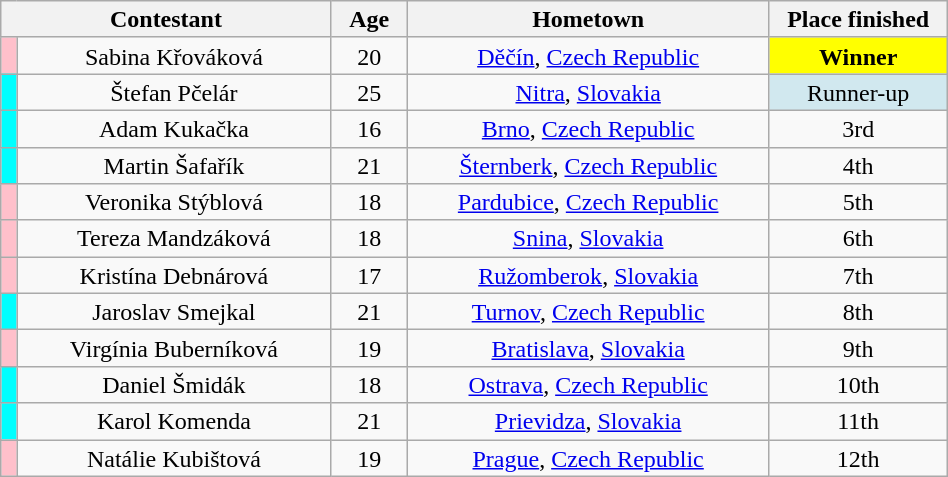<table class="wikitable sortable" style="text-align:center; line-height:17px; width:50%; white-space:nowrap">
<tr>
<th style="width:20%" colspan="2">Contestant</th>
<th style="width:05%">Age</th>
<th style="width:18%">Hometown</th>
<th style="width:05%">Place finished</th>
</tr>
<tr>
<th style="background:pink;"></th>
<td>Sabina Křováková</td>
<td>20</td>
<td><a href='#'>Děčín</a>, <a href='#'>Czech Republic</a></td>
<td style="background:yellow;"><strong>Winner</strong></td>
</tr>
<tr>
<th style="background:cyan;"></th>
<td>Štefan Pčelár</td>
<td>25</td>
<td><a href='#'>Nitra</a>, <a href='#'>Slovakia</a></td>
<td style="background:#D1E8EF;">Runner-up</td>
</tr>
<tr>
<th style="background:cyan;"></th>
<td>Adam Kukačka</td>
<td>16</td>
<td><a href='#'>Brno</a>, <a href='#'>Czech Republic</a></td>
<td>3rd</td>
</tr>
<tr>
<th style="background:cyan;"></th>
<td>Martin Šafařík</td>
<td>21</td>
<td><a href='#'>Šternberk</a>, <a href='#'>Czech Republic</a></td>
<td>4th</td>
</tr>
<tr>
<th style="background:pink;"></th>
<td>Veronika Stýblová</td>
<td>18</td>
<td><a href='#'>Pardubice</a>, <a href='#'>Czech Republic</a></td>
<td>5th</td>
</tr>
<tr>
<th style="background:pink;"></th>
<td>Tereza Mandzáková</td>
<td>18</td>
<td><a href='#'>Snina</a>, <a href='#'>Slovakia</a></td>
<td>6th</td>
</tr>
<tr>
<th style="background:pink;"></th>
<td>Kristína Debnárová</td>
<td>17</td>
<td><a href='#'>Ružomberok</a>, <a href='#'>Slovakia</a></td>
<td>7th</td>
</tr>
<tr>
<th style="background:cyan;"></th>
<td>Jaroslav Smejkal</td>
<td>21</td>
<td><a href='#'>Turnov</a>, <a href='#'>Czech Republic</a></td>
<td>8th</td>
</tr>
<tr>
<th style="background:pink;"></th>
<td>Virgínia Buberníková</td>
<td>19</td>
<td><a href='#'>Bratislava</a>, <a href='#'>Slovakia</a></td>
<td>9th</td>
</tr>
<tr>
<th style="background:cyan;"></th>
<td>Daniel Šmidák</td>
<td>18</td>
<td><a href='#'>Ostrava</a>, <a href='#'>Czech Republic</a></td>
<td>10th</td>
</tr>
<tr>
<th style="background:cyan;"></th>
<td>Karol Komenda</td>
<td>21</td>
<td><a href='#'>Prievidza</a>, <a href='#'>Slovakia</a></td>
<td>11th</td>
</tr>
<tr>
<th style="background:pink;"></th>
<td>Natálie Kubištová</td>
<td>19</td>
<td><a href='#'>Prague</a>, <a href='#'>Czech Republic</a></td>
<td>12th</td>
</tr>
</table>
